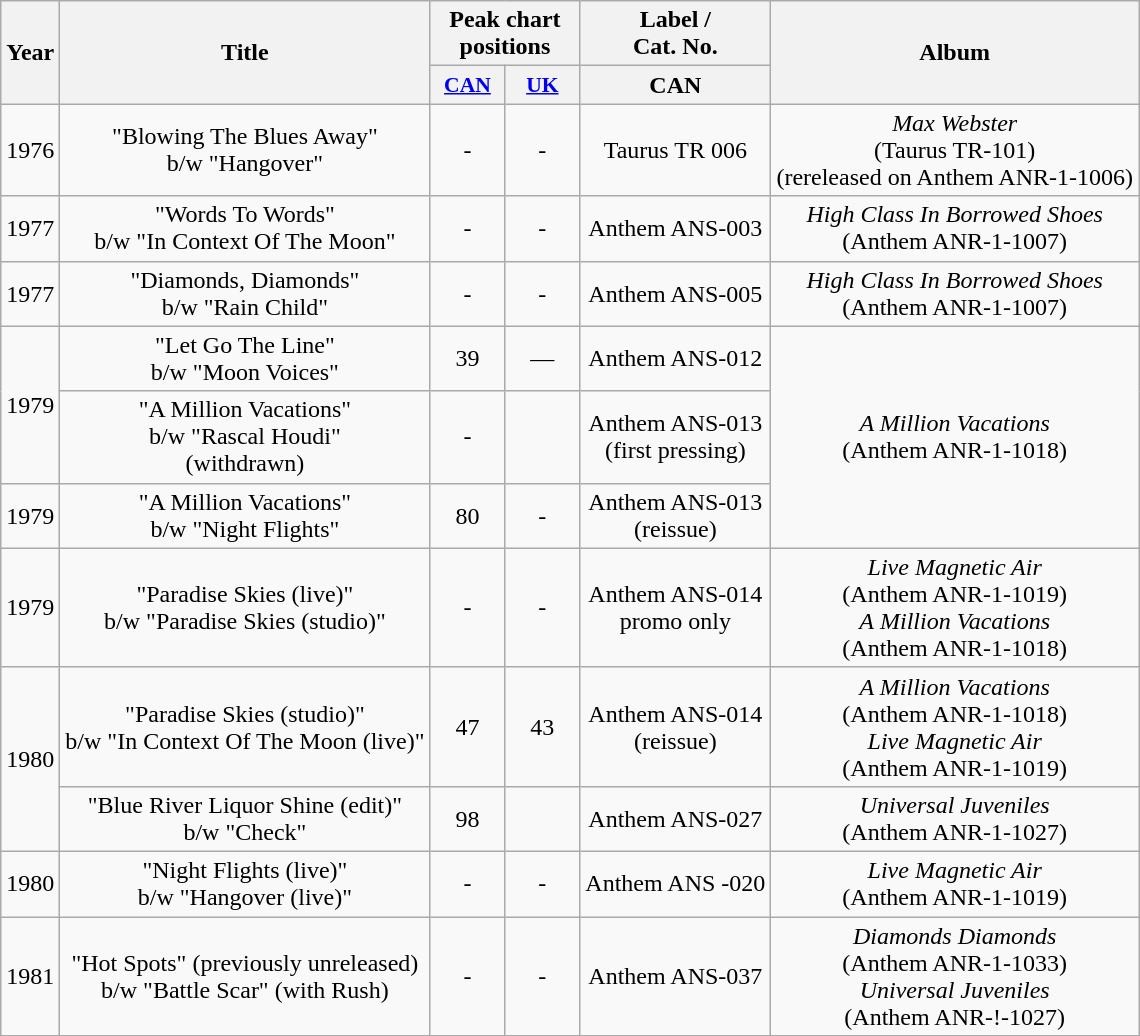<table class="wikitable plainrowheaders" style="text-align:center">
<tr>
<th rowspan="2">Year</th>
<th rowspan="2">Title</th>
<th colspan="2">Peak chart positions</th>
<th>Label /<br>Cat. No.</th>
<th rowspan="2">Album</th>
</tr>
<tr>
<th scope="col" style="width:3em;font-size:90%;"><a href='#'>CAN</a></th>
<th scope="col" style="width:3em;font-size:90%;"><a href='#'>UK</a></th>
<th>CAN</th>
</tr>
<tr>
<td>1976</td>
<td>"Blowing The Blues Away"<br>b/w "Hangover"</td>
<td>-</td>
<td>-</td>
<td>Taurus TR 006</td>
<td><em>Max Webster</em><br>(Taurus TR-101)<br>(rereleased on Anthem ANR-1-1006)</td>
</tr>
<tr>
<td>1977</td>
<td>"Words To Words"<br>b/w "In Context Of The Moon"</td>
<td>-</td>
<td>-</td>
<td>Anthem ANS-003</td>
<td><em>High Class In Borrowed Shoes</em><br>(Anthem ANR-1-1007)</td>
</tr>
<tr>
<td>1977</td>
<td>"Diamonds, Diamonds"<br>b/w "Rain Child"</td>
<td>-</td>
<td>-</td>
<td>Anthem ANS-005</td>
<td><em>High Class In Borrowed Shoes</em><br>(Anthem ANR-1-1007)</td>
</tr>
<tr>
<td rowspan="2">1979</td>
<td>"Let Go The Line"<br>b/w "Moon Voices"</td>
<td>39</td>
<td>—</td>
<td>Anthem ANS-012</td>
<td rowspan="3"><em>A Million Vacations</em><br>(Anthem ANR-1-1018)</td>
</tr>
<tr>
<td>"A Million Vacations"<br>b/w "Rascal Houdi"<br>(withdrawn)</td>
<td>-</td>
<td></td>
<td>Anthem ANS-013<br>(first pressing)</td>
</tr>
<tr>
<td>1979</td>
<td>"A Million Vacations"<br>b/w "Night Flights"</td>
<td>80</td>
<td>-</td>
<td>Anthem ANS-013<br>(reissue)</td>
</tr>
<tr>
<td>1979</td>
<td>"Paradise Skies (live)"<br>b/w "Paradise Skies (studio)"</td>
<td>-</td>
<td>-</td>
<td>Anthem ANS-014<br>promo only</td>
<td><em>Live Magnetic Air</em><br>(Anthem ANR-1-1019)<br><em>A</em> <em>Million Vacations</em><br>(Anthem ANR-1-1018)</td>
</tr>
<tr>
<td rowspan="2">1980</td>
<td>"Paradise Skies (studio)"<br>b/w "In Context Of The Moon (live)"</td>
<td>47</td>
<td>43</td>
<td>Anthem ANS-014<br>(reissue)</td>
<td><em>A Million Vacations</em><br>(Anthem ANR-1-1018)<br><em>Live Magnetic Air</em><br>(Anthem ANR-1-1019)</td>
</tr>
<tr>
<td>"Blue River Liquor Shine (edit)"<br>b/w "Check"</td>
<td>98</td>
<td></td>
<td>Anthem ANS-027</td>
<td><em>Universal Juveniles</em><br>(Anthem ANR-1-1027)</td>
</tr>
<tr>
<td>1980</td>
<td>"Night Flights (live)"<br>b/w "Hangover (live)"</td>
<td>-</td>
<td>-</td>
<td>Anthem ANS -020</td>
<td><em>Live Magnetic Air</em><br>(Anthem ANR-1-1019)</td>
</tr>
<tr>
<td>1981</td>
<td>"Hot Spots" (previously unreleased)<br>b/w "Battle Scar" (with Rush)</td>
<td>-</td>
<td>-</td>
<td>Anthem ANS-037</td>
<td><em>Diamonds Diamonds</em><br>(Anthem ANR-1-1033)<br><em>Universal Juveniles</em><br>(Anthem ANR-!-1027)</td>
</tr>
</table>
